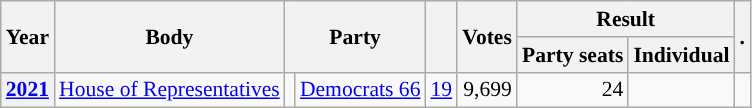<table class="wikitable plainrowheaders sortable" border=2 cellpadding=4 cellspacing=0 style="border: 1px #aaa solid; font-size: 90%; text-align:center;">
<tr>
<th scope="col" rowspan=2>Year</th>
<th scope="col" rowspan=2>Body</th>
<th scope="col" colspan=2 rowspan=2>Party</th>
<th scope="col" rowspan=2></th>
<th scope="col" rowspan=2>Votes</th>
<th scope="colgroup" colspan=2>Result</th>
<th scope="col" rowspan=2 class="unsortable">.</th>
</tr>
<tr>
<th scope="col">Party seats</th>
<th scope="col">Individual</th>
</tr>
<tr>
<th scope="row"><a href='#'>2021</a></th>
<td><a href='#'>House of Representatives</a></td>
<td style="background-color:"></td>
<td><a href='#'>Democrats 66</a></td>
<td style=text-align:right><a href='#'>19</a></td>
<td style=text-align:right>9,699</td>
<td style=text-align:right>24</td>
<td></td>
<td></td>
</tr>
</table>
